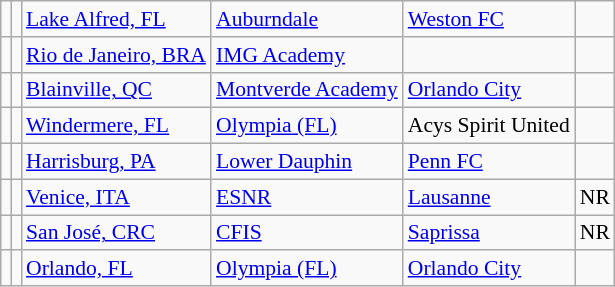<table class="wikitable" style="font-size:90%;" border="1">
<tr>
<td></td>
<td></td>
<td><a href='#'>Lake Alfred, FL</a></td>
<td><a href='#'>Auburndale</a></td>
<td><a href='#'>Weston FC</a></td>
<td></td>
</tr>
<tr>
<td></td>
<td></td>
<td><a href='#'>Rio de Janeiro, BRA</a></td>
<td><a href='#'>IMG Academy</a></td>
<td></td>
<td></td>
</tr>
<tr>
<td></td>
<td></td>
<td><a href='#'>Blainville, QC</a></td>
<td><a href='#'>Montverde Academy</a></td>
<td><a href='#'>Orlando City</a></td>
<td></td>
</tr>
<tr>
<td></td>
<td></td>
<td><a href='#'>Windermere, FL</a></td>
<td><a href='#'>Olympia (FL)</a></td>
<td>Acys Spirit United</td>
<td></td>
</tr>
<tr>
<td></td>
<td></td>
<td><a href='#'>Harrisburg, PA</a></td>
<td><a href='#'>Lower Dauphin</a></td>
<td><a href='#'>Penn FC</a></td>
<td></td>
</tr>
<tr>
<td></td>
<td></td>
<td><a href='#'>Venice, ITA</a></td>
<td><a href='#'>ESNR</a></td>
<td><a href='#'>Lausanne</a></td>
<td>NR</td>
</tr>
<tr>
<td></td>
<td></td>
<td><a href='#'>San José, CRC</a></td>
<td><a href='#'>CFIS</a></td>
<td><a href='#'>Saprissa</a></td>
<td>NR</td>
</tr>
<tr>
<td></td>
<td></td>
<td><a href='#'>Orlando, FL</a></td>
<td><a href='#'>Olympia (FL)</a></td>
<td><a href='#'>Orlando City</a></td>
<td></td>
</tr>
</table>
